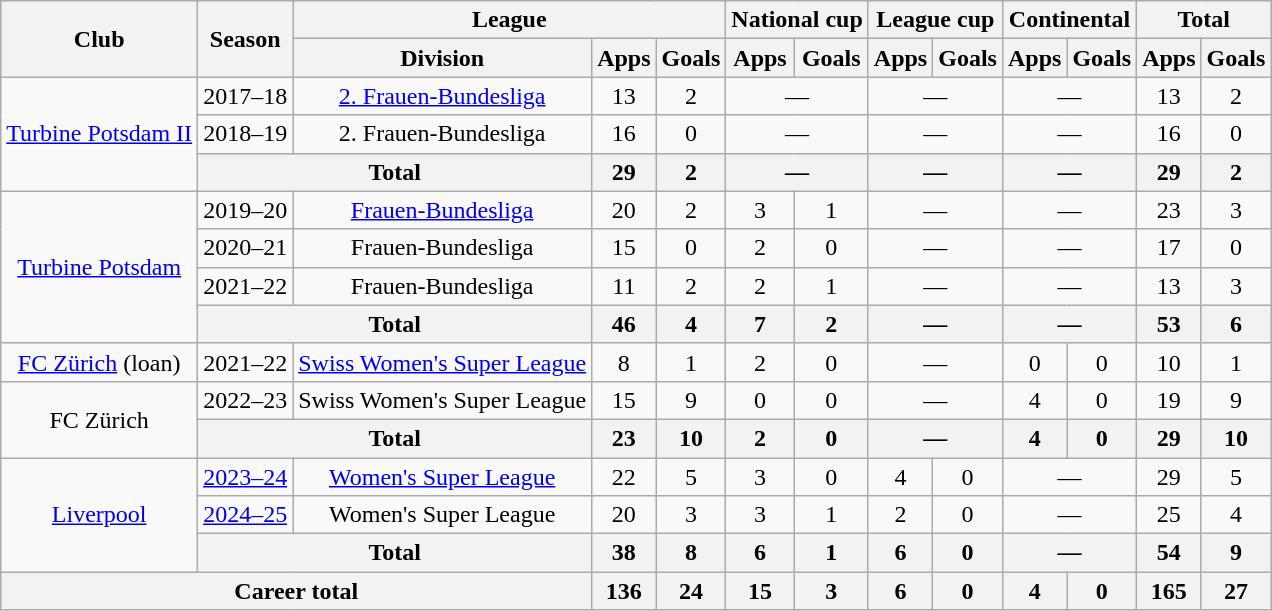<table class="wikitable" style="text-align:center">
<tr>
<th rowspan="2">Club</th>
<th rowspan="2">Season</th>
<th colspan="3">League</th>
<th colspan="2">National cup</th>
<th colspan="2">League cup</th>
<th colspan="2">Continental</th>
<th colspan="2">Total</th>
</tr>
<tr>
<th>Division</th>
<th>Apps</th>
<th>Goals</th>
<th>Apps</th>
<th>Goals</th>
<th>Apps</th>
<th>Goals</th>
<th>Apps</th>
<th>Goals</th>
<th>Apps</th>
<th>Goals</th>
</tr>
<tr>
<td rowspan="3"><a href='#'>Turbine Potsdam II</a></td>
<td>2017–18</td>
<td><a href='#'>2. Frauen-Bundesliga</a></td>
<td>13</td>
<td>2</td>
<td colspan="2">—</td>
<td colspan="2">—</td>
<td colspan="2">—</td>
<td>13</td>
<td>2</td>
</tr>
<tr>
<td>2018–19</td>
<td>2. Frauen-Bundesliga</td>
<td>16</td>
<td>0</td>
<td colspan="2">—</td>
<td colspan="2">—</td>
<td colspan="2">—</td>
<td>16</td>
<td>0</td>
</tr>
<tr>
<th colspan="2">Total</th>
<th>29</th>
<th>2</th>
<th colspan="2">—</th>
<th colspan="2">—</th>
<th colspan="2">—</th>
<th>29</th>
<th>2</th>
</tr>
<tr>
<td rowspan="4"><a href='#'>Turbine Potsdam</a></td>
<td>2019–20</td>
<td><a href='#'>Frauen-Bundesliga</a></td>
<td>20</td>
<td>2</td>
<td>3</td>
<td>1</td>
<td colspan="2">—</td>
<td colspan="2">—</td>
<td>23</td>
<td>3</td>
</tr>
<tr>
<td>2020–21</td>
<td>Frauen-Bundesliga</td>
<td>15</td>
<td>0</td>
<td>2</td>
<td>0</td>
<td colspan="2">—</td>
<td colspan="2">—</td>
<td>17</td>
<td>0</td>
</tr>
<tr>
<td>2021–22</td>
<td>Frauen-Bundesliga</td>
<td>11</td>
<td>2</td>
<td>2</td>
<td>1</td>
<td colspan="2">—</td>
<td colspan="2">—</td>
<td>13</td>
<td>3</td>
</tr>
<tr>
<th colspan="2">Total</th>
<th>46</th>
<th>4</th>
<th>7</th>
<th>2</th>
<th colspan="2">—</th>
<th colspan="2">—</th>
<th>53</th>
<th>6</th>
</tr>
<tr>
<td><a href='#'>FC Zürich</a> (loan)</td>
<td>2021–22</td>
<td><a href='#'>Swiss Women's Super League</a></td>
<td>8</td>
<td>1</td>
<td>2</td>
<td>0</td>
<td colspan="2">—</td>
<td>0</td>
<td>0</td>
<td>10</td>
<td>1</td>
</tr>
<tr>
<td rowspan="2">FC Zürich</td>
<td>2022–23</td>
<td>Swiss Women's Super League</td>
<td>15</td>
<td>9</td>
<td>0</td>
<td>0</td>
<td colspan="2">—</td>
<td>4</td>
<td>0</td>
<td>19</td>
<td>9</td>
</tr>
<tr>
<th colspan="2">Total</th>
<th>23</th>
<th>10</th>
<th>2</th>
<th>0</th>
<th colspan="2">—</th>
<th>4</th>
<th>0</th>
<th>29</th>
<th>10</th>
</tr>
<tr>
<td rowspan="3"><a href='#'>Liverpool</a></td>
<td><a href='#'>2023–24</a></td>
<td><a href='#'>Women's Super League</a></td>
<td>22</td>
<td>5</td>
<td>3</td>
<td>0</td>
<td>4</td>
<td>0</td>
<td colspan="2">—</td>
<td>29</td>
<td>5</td>
</tr>
<tr>
<td><a href='#'>2024–25</a></td>
<td>Women's Super League</td>
<td>20</td>
<td>3</td>
<td>3</td>
<td>1</td>
<td>2</td>
<td>0</td>
<td colspan="2">—</td>
<td>25</td>
<td>4</td>
</tr>
<tr>
<th colspan="2">Total</th>
<th>38</th>
<th>8</th>
<th>6</th>
<th>1</th>
<th>6</th>
<th>0</th>
<th colspan="2">—</th>
<th>54</th>
<th>9</th>
</tr>
<tr>
<th colspan="3">Career total</th>
<th>136</th>
<th>24</th>
<th>15</th>
<th>3</th>
<th>6</th>
<th>0</th>
<th>4</th>
<th>0</th>
<th>165</th>
<th>27</th>
</tr>
</table>
